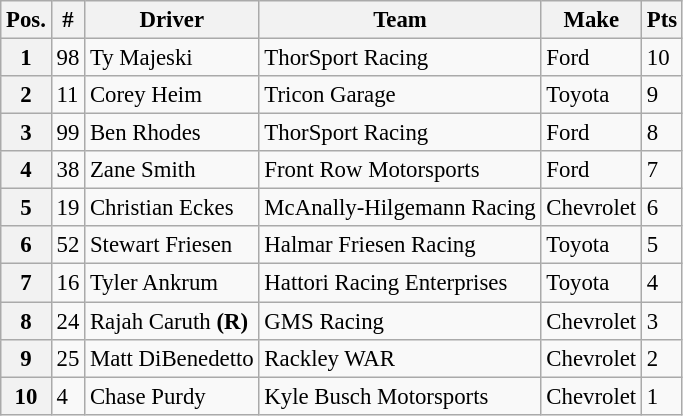<table class="wikitable" style="font-size:95%">
<tr>
<th>Pos.</th>
<th>#</th>
<th>Driver</th>
<th>Team</th>
<th>Make</th>
<th>Pts</th>
</tr>
<tr>
<th>1</th>
<td>98</td>
<td>Ty Majeski</td>
<td>ThorSport Racing</td>
<td>Ford</td>
<td>10</td>
</tr>
<tr>
<th>2</th>
<td>11</td>
<td>Corey Heim</td>
<td>Tricon Garage</td>
<td>Toyota</td>
<td>9</td>
</tr>
<tr>
<th>3</th>
<td>99</td>
<td>Ben Rhodes</td>
<td>ThorSport Racing</td>
<td>Ford</td>
<td>8</td>
</tr>
<tr>
<th>4</th>
<td>38</td>
<td>Zane Smith</td>
<td>Front Row Motorsports</td>
<td>Ford</td>
<td>7</td>
</tr>
<tr>
<th>5</th>
<td>19</td>
<td>Christian Eckes</td>
<td>McAnally-Hilgemann Racing</td>
<td>Chevrolet</td>
<td>6</td>
</tr>
<tr>
<th>6</th>
<td>52</td>
<td>Stewart Friesen</td>
<td>Halmar Friesen Racing</td>
<td>Toyota</td>
<td>5</td>
</tr>
<tr>
<th>7</th>
<td>16</td>
<td>Tyler Ankrum</td>
<td>Hattori Racing Enterprises</td>
<td>Toyota</td>
<td>4</td>
</tr>
<tr>
<th>8</th>
<td>24</td>
<td>Rajah Caruth <strong>(R)</strong></td>
<td>GMS Racing</td>
<td>Chevrolet</td>
<td>3</td>
</tr>
<tr>
<th>9</th>
<td>25</td>
<td>Matt DiBenedetto</td>
<td>Rackley WAR</td>
<td>Chevrolet</td>
<td>2</td>
</tr>
<tr>
<th>10</th>
<td>4</td>
<td>Chase Purdy</td>
<td>Kyle Busch Motorsports</td>
<td>Chevrolet</td>
<td>1</td>
</tr>
</table>
